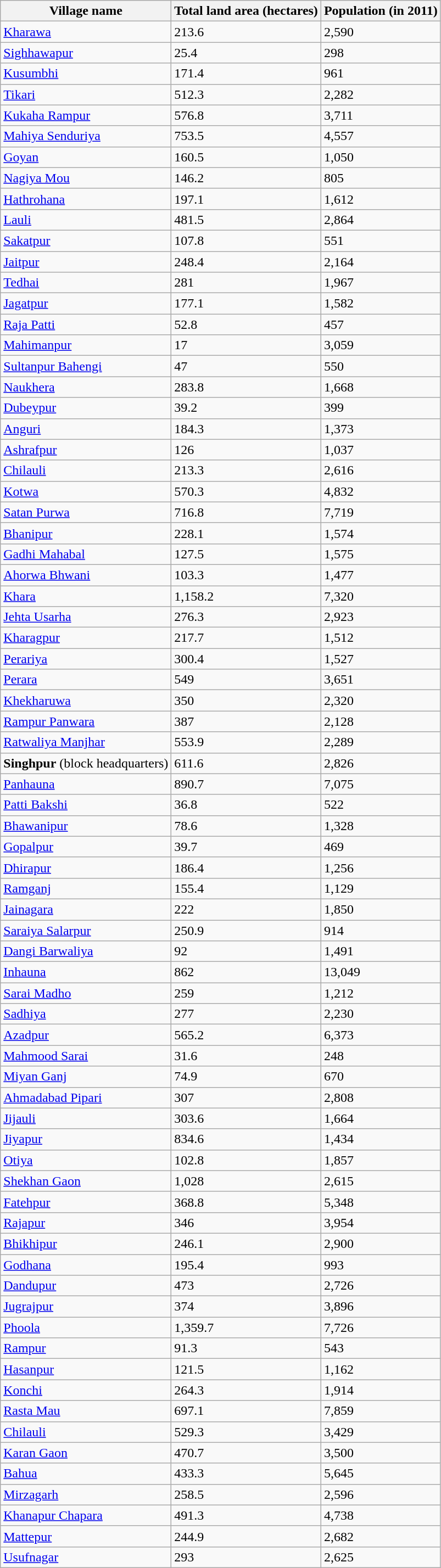<table class="wikitable sortable">
<tr>
<th>Village name</th>
<th>Total land area (hectares)</th>
<th>Population (in 2011)</th>
</tr>
<tr>
<td><a href='#'>Kharawa</a></td>
<td>213.6</td>
<td>2,590</td>
</tr>
<tr>
<td><a href='#'>Sighhawapur</a></td>
<td>25.4</td>
<td>298</td>
</tr>
<tr>
<td><a href='#'>Kusumbhi</a></td>
<td>171.4</td>
<td>961</td>
</tr>
<tr>
<td><a href='#'>Tikari</a></td>
<td>512.3</td>
<td>2,282</td>
</tr>
<tr>
<td><a href='#'>Kukaha Rampur</a></td>
<td>576.8</td>
<td>3,711</td>
</tr>
<tr>
<td><a href='#'>Mahiya Senduriya</a></td>
<td>753.5</td>
<td>4,557</td>
</tr>
<tr>
<td><a href='#'>Goyan</a></td>
<td>160.5</td>
<td>1,050</td>
</tr>
<tr>
<td><a href='#'>Nagiya Mou</a></td>
<td>146.2</td>
<td>805</td>
</tr>
<tr>
<td><a href='#'>Hathrohana</a></td>
<td>197.1</td>
<td>1,612</td>
</tr>
<tr>
<td><a href='#'>Lauli</a></td>
<td>481.5</td>
<td>2,864</td>
</tr>
<tr>
<td><a href='#'>Sakatpur</a></td>
<td>107.8</td>
<td>551</td>
</tr>
<tr>
<td><a href='#'>Jaitpur</a></td>
<td>248.4</td>
<td>2,164</td>
</tr>
<tr>
<td><a href='#'>Tedhai</a></td>
<td>281</td>
<td>1,967</td>
</tr>
<tr>
<td><a href='#'>Jagatpur</a></td>
<td>177.1</td>
<td>1,582</td>
</tr>
<tr>
<td><a href='#'>Raja Patti</a></td>
<td>52.8</td>
<td>457</td>
</tr>
<tr>
<td><a href='#'>Mahimanpur</a></td>
<td>17</td>
<td>3,059</td>
</tr>
<tr>
<td><a href='#'>Sultanpur Bahengi</a></td>
<td>47</td>
<td>550</td>
</tr>
<tr>
<td><a href='#'>Naukhera</a></td>
<td>283.8</td>
<td>1,668</td>
</tr>
<tr>
<td><a href='#'>Dubeypur</a></td>
<td>39.2</td>
<td>399</td>
</tr>
<tr>
<td><a href='#'>Anguri</a></td>
<td>184.3</td>
<td>1,373</td>
</tr>
<tr>
<td><a href='#'>Ashrafpur</a></td>
<td>126</td>
<td>1,037</td>
</tr>
<tr>
<td><a href='#'>Chilauli</a></td>
<td>213.3</td>
<td>2,616</td>
</tr>
<tr>
<td><a href='#'>Kotwa</a></td>
<td>570.3</td>
<td>4,832</td>
</tr>
<tr>
<td><a href='#'>Satan Purwa</a></td>
<td>716.8</td>
<td>7,719</td>
</tr>
<tr>
<td><a href='#'>Bhanipur</a></td>
<td>228.1</td>
<td>1,574</td>
</tr>
<tr>
<td><a href='#'>Gadhi Mahabal</a></td>
<td>127.5</td>
<td>1,575</td>
</tr>
<tr>
<td><a href='#'>Ahorwa Bhwani</a></td>
<td>103.3</td>
<td>1,477</td>
</tr>
<tr>
<td><a href='#'>Khara</a></td>
<td>1,158.2</td>
<td>7,320</td>
</tr>
<tr>
<td><a href='#'>Jehta Usarha</a></td>
<td>276.3</td>
<td>2,923</td>
</tr>
<tr>
<td><a href='#'>Kharagpur</a></td>
<td>217.7</td>
<td>1,512</td>
</tr>
<tr>
<td><a href='#'>Perariya</a></td>
<td>300.4</td>
<td>1,527</td>
</tr>
<tr>
<td><a href='#'>Perara</a></td>
<td>549</td>
<td>3,651</td>
</tr>
<tr>
<td><a href='#'>Khekharuwa</a></td>
<td>350</td>
<td>2,320</td>
</tr>
<tr>
<td><a href='#'>Rampur Panwara</a></td>
<td>387</td>
<td>2,128</td>
</tr>
<tr>
<td><a href='#'>Ratwaliya Manjhar</a></td>
<td>553.9</td>
<td>2,289</td>
</tr>
<tr>
<td><strong>Singhpur</strong> (block headquarters)</td>
<td>611.6</td>
<td>2,826</td>
</tr>
<tr>
<td><a href='#'>Panhauna</a></td>
<td>890.7</td>
<td>7,075</td>
</tr>
<tr>
<td><a href='#'>Patti Bakshi</a></td>
<td>36.8</td>
<td>522</td>
</tr>
<tr>
<td><a href='#'>Bhawanipur</a></td>
<td>78.6</td>
<td>1,328</td>
</tr>
<tr>
<td><a href='#'>Gopalpur</a></td>
<td>39.7</td>
<td>469</td>
</tr>
<tr>
<td><a href='#'>Dhirapur</a></td>
<td>186.4</td>
<td>1,256</td>
</tr>
<tr>
<td><a href='#'>Ramganj</a></td>
<td>155.4</td>
<td>1,129</td>
</tr>
<tr>
<td><a href='#'>Jainagara</a></td>
<td>222</td>
<td>1,850</td>
</tr>
<tr>
<td><a href='#'>Saraiya Salarpur</a></td>
<td>250.9</td>
<td>914</td>
</tr>
<tr>
<td><a href='#'>Dangi Barwaliya</a></td>
<td>92</td>
<td>1,491</td>
</tr>
<tr>
<td><a href='#'>Inhauna</a></td>
<td>862</td>
<td>13,049</td>
</tr>
<tr>
<td><a href='#'>Sarai Madho</a></td>
<td>259</td>
<td>1,212</td>
</tr>
<tr>
<td><a href='#'>Sadhiya</a></td>
<td>277</td>
<td>2,230</td>
</tr>
<tr>
<td><a href='#'>Azadpur</a></td>
<td>565.2</td>
<td>6,373</td>
</tr>
<tr>
<td><a href='#'>Mahmood Sarai</a></td>
<td>31.6</td>
<td>248</td>
</tr>
<tr>
<td><a href='#'>Miyan Ganj</a></td>
<td>74.9</td>
<td>670</td>
</tr>
<tr>
<td><a href='#'>Ahmadabad Pipari</a></td>
<td>307</td>
<td>2,808</td>
</tr>
<tr>
<td><a href='#'>Jijauli</a></td>
<td>303.6</td>
<td>1,664</td>
</tr>
<tr>
<td><a href='#'>Jiyapur</a></td>
<td>834.6</td>
<td>1,434</td>
</tr>
<tr>
<td><a href='#'>Otiya</a></td>
<td>102.8</td>
<td>1,857</td>
</tr>
<tr>
<td><a href='#'>Shekhan Gaon</a></td>
<td>1,028</td>
<td>2,615</td>
</tr>
<tr>
<td><a href='#'>Fatehpur</a></td>
<td>368.8</td>
<td>5,348</td>
</tr>
<tr>
<td><a href='#'>Rajapur</a></td>
<td>346</td>
<td>3,954</td>
</tr>
<tr>
<td><a href='#'>Bhikhipur</a></td>
<td>246.1</td>
<td>2,900</td>
</tr>
<tr>
<td><a href='#'>Godhana</a></td>
<td>195.4</td>
<td>993</td>
</tr>
<tr>
<td><a href='#'>Dandupur</a></td>
<td>473</td>
<td>2,726</td>
</tr>
<tr>
<td><a href='#'>Jugrajpur</a></td>
<td>374</td>
<td>3,896</td>
</tr>
<tr>
<td><a href='#'>Phoola</a></td>
<td>1,359.7</td>
<td>7,726</td>
</tr>
<tr>
<td><a href='#'>Rampur</a></td>
<td>91.3</td>
<td>543</td>
</tr>
<tr>
<td><a href='#'>Hasanpur</a></td>
<td>121.5</td>
<td>1,162</td>
</tr>
<tr>
<td><a href='#'>Konchi</a></td>
<td>264.3</td>
<td>1,914</td>
</tr>
<tr>
<td><a href='#'>Rasta Mau</a></td>
<td>697.1</td>
<td>7,859</td>
</tr>
<tr>
<td><a href='#'>Chilauli</a></td>
<td>529.3</td>
<td>3,429</td>
</tr>
<tr>
<td><a href='#'>Karan Gaon</a></td>
<td>470.7</td>
<td>3,500</td>
</tr>
<tr>
<td><a href='#'>Bahua</a></td>
<td>433.3</td>
<td>5,645</td>
</tr>
<tr>
<td><a href='#'>Mirzagarh</a></td>
<td>258.5</td>
<td>2,596</td>
</tr>
<tr>
<td><a href='#'>Khanapur Chapara</a></td>
<td>491.3</td>
<td>4,738</td>
</tr>
<tr>
<td><a href='#'>Mattepur</a></td>
<td>244.9</td>
<td>2,682</td>
</tr>
<tr>
<td><a href='#'>Usufnagar</a></td>
<td>293</td>
<td>2,625</td>
</tr>
</table>
